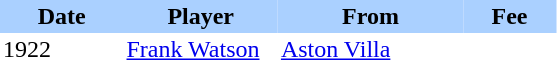<table border="0" cellspacing="0" cellpadding="2">
<tr bgcolor=AAD0FF>
<th width=20%>Date</th>
<th width=25%>Player</th>
<th width=30%>From</th>
<th width=15%>Fee</th>
</tr>
<tr>
<td>1922</td>
<td><a href='#'>Frank Watson</a></td>
<td><a href='#'>Aston Villa</a></td>
</tr>
</table>
